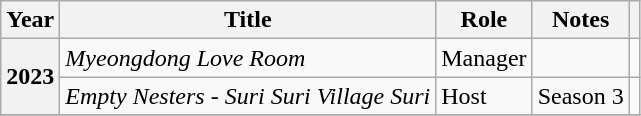<table class="wikitable sortable plainrowheaders">
<tr>
<th scope="col">Year</th>
<th scope="col">Title</th>
<th scope="col">Role</th>
<th scope="col" class="unsortable">Notes</th>
<th scope="col" class="unsortable"></th>
</tr>
<tr>
<th scope="row" rowspan=2>2023</th>
<td><em>Myeongdong Love Room</em></td>
<td>Manager</td>
<td></td>
<td style="text-align:center"></td>
</tr>
<tr>
<td><em>Empty Nesters - Suri Suri Village Suri</em></td>
<td>Host</td>
<td>Season 3</td>
<td style="text-align:center"></td>
</tr>
<tr>
</tr>
</table>
